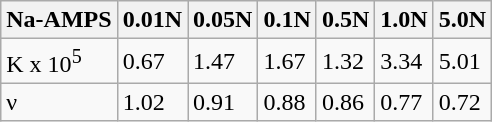<table class="wikitable" border="1">
<tr>
<th>Na-AMPS</th>
<th>0.01N</th>
<th>0.05N</th>
<th>0.1N</th>
<th>0.5N</th>
<th>1.0N</th>
<th>5.0N</th>
</tr>
<tr>
<td>K x 10<sup>5</sup></td>
<td>0.67</td>
<td>1.47</td>
<td>1.67</td>
<td>1.32</td>
<td>3.34</td>
<td>5.01</td>
</tr>
<tr>
<td>ν</td>
<td>1.02</td>
<td>0.91</td>
<td>0.88</td>
<td>0.86</td>
<td>0.77</td>
<td>0.72</td>
</tr>
</table>
